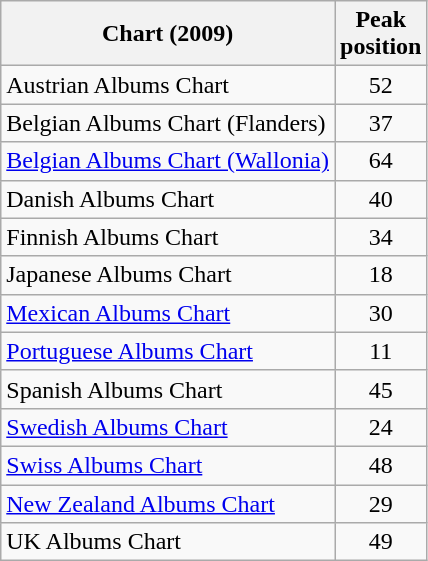<table class="wikitable sortable" style="text-align:center;">
<tr>
<th>Chart (2009)</th>
<th>Peak<br>position</th>
</tr>
<tr>
<td align="left">Austrian Albums Chart</td>
<td>52</td>
</tr>
<tr>
<td align="left">Belgian Albums Chart (Flanders)</td>
<td>37</td>
</tr>
<tr>
<td align="left"><a href='#'>Belgian Albums Chart (Wallonia)</a></td>
<td>64</td>
</tr>
<tr>
<td align="left">Danish Albums Chart</td>
<td>40</td>
</tr>
<tr>
<td align="left">Finnish Albums Chart</td>
<td>34</td>
</tr>
<tr>
<td align="left">Japanese Albums Chart</td>
<td>18</td>
</tr>
<tr>
<td align="left"><a href='#'>Mexican Albums Chart</a></td>
<td>30</td>
</tr>
<tr>
<td align="left"><a href='#'>Portuguese Albums Chart</a></td>
<td>11</td>
</tr>
<tr>
<td align="left">Spanish Albums Chart</td>
<td>45</td>
</tr>
<tr>
<td align="left"><a href='#'>Swedish Albums Chart</a></td>
<td>24</td>
</tr>
<tr>
<td align="left"><a href='#'>Swiss Albums Chart</a></td>
<td>48</td>
</tr>
<tr>
<td align="left"><a href='#'>New Zealand Albums Chart</a></td>
<td>29</td>
</tr>
<tr>
<td align="left">UK Albums Chart</td>
<td>49</td>
</tr>
</table>
